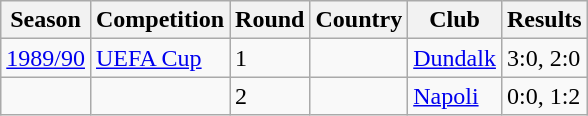<table class="wikitable">
<tr>
<th>Season</th>
<th>Competition</th>
<th>Round</th>
<th>Country</th>
<th>Club</th>
<th>Results</th>
</tr>
<tr>
<td><a href='#'>1989/90</a></td>
<td><a href='#'>UEFA Cup</a></td>
<td>1</td>
<td></td>
<td><a href='#'>Dundalk</a></td>
<td>3:0, 2:0</td>
</tr>
<tr>
<td></td>
<td></td>
<td>2</td>
<td></td>
<td><a href='#'>Napoli</a></td>
<td>0:0, 1:2</td>
</tr>
</table>
